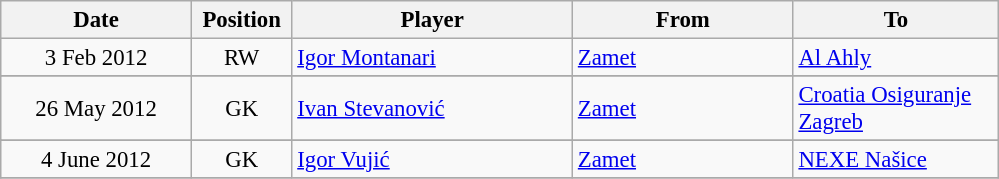<table class="wikitable" style="font-size:95%; text-align:center;">
<tr>
<th width=120>Date</th>
<th width=60>Position</th>
<th width=180>Player</th>
<th width=140>From</th>
<th width=130>To</th>
</tr>
<tr>
<td>3 Feb 2012</td>
<td>RW</td>
<td style="text-align:left;"> <a href='#'>Igor Montanari</a></td>
<td style="text-align:left;"> <a href='#'>Zamet</a></td>
<td style="text-align:left;"> <a href='#'>Al Ahly</a></td>
</tr>
<tr>
</tr>
<tr>
<td>26 May 2012</td>
<td>GK</td>
<td style="text-align:left;"> <a href='#'>Ivan Stevanović</a></td>
<td style="text-align:left;"> <a href='#'>Zamet</a></td>
<td style="text-align:left;"> <a href='#'>Croatia Osiguranje Zagreb</a></td>
</tr>
<tr>
</tr>
<tr>
<td>4 June 2012</td>
<td>GK</td>
<td style="text-align:left;"> <a href='#'>Igor Vujić</a></td>
<td style="text-align:left;"> <a href='#'>Zamet</a></td>
<td style="text-align:left;"> <a href='#'>NEXE Našice</a></td>
</tr>
<tr>
</tr>
</table>
